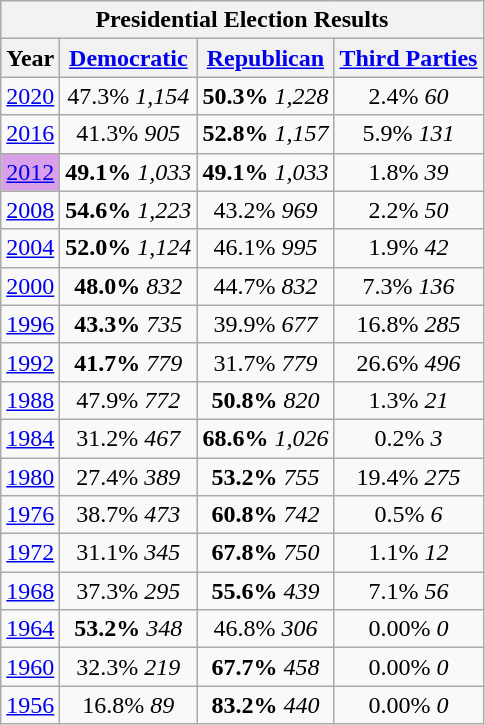<table class="wikitable">
<tr>
<th colspan="4">Presidential Election Results</th>
</tr>
<tr>
<th>Year</th>
<th><a href='#'>Democratic</a></th>
<th><a href='#'>Republican</a></th>
<th><a href='#'>Third Parties</a></th>
</tr>
<tr>
<td align="center" ><a href='#'>2020</a></td>
<td align="center" >47.3% <em>1,154</em></td>
<td align="center" ><strong>50.3%</strong> <em>1,228</em></td>
<td align="center" >2.4% <em>60</em></td>
</tr>
<tr>
<td align="center" ><a href='#'>2016</a></td>
<td align="center" >41.3% <em>905</em></td>
<td align="center" ><strong>52.8%</strong> <em>1,157</em></td>
<td align="center" >5.9% <em>131</em></td>
</tr>
<tr>
<td align="center" style="background:#d99fe8"><a href='#'>2012</a></td>
<td align="center" ><strong>49.1%</strong> <em>1,033</em></td>
<td align="center" ><strong>49.1%</strong> <em>1,033</em></td>
<td align="center" >1.8% <em>39</em></td>
</tr>
<tr>
<td align="center" ><a href='#'>2008</a></td>
<td align="center" ><strong>54.6%</strong> <em>1,223</em></td>
<td align="center" >43.2% <em>969</em></td>
<td align="center" >2.2% <em>50</em></td>
</tr>
<tr>
<td align="center" ><a href='#'>2004</a></td>
<td align="center" ><strong>52.0%</strong> <em>1,124</em></td>
<td align="center" >46.1% <em>995</em></td>
<td align="center" >1.9% <em>42</em></td>
</tr>
<tr>
<td align="center" ><a href='#'>2000</a></td>
<td align="center" ><strong>48.0%</strong> <em>832</em></td>
<td align="center" >44.7% <em>832</em></td>
<td align="center" >7.3% <em>136</em></td>
</tr>
<tr>
<td align="center" ><a href='#'>1996</a></td>
<td align="center" ><strong>43.3%</strong> <em>735</em></td>
<td align="center" >39.9% <em>677</em></td>
<td align="center" >16.8% <em>285</em></td>
</tr>
<tr>
<td align="center" ><a href='#'>1992</a></td>
<td align="center" ><strong>41.7%</strong> <em>779</em></td>
<td align="center" >31.7% <em>779</em></td>
<td align="center" >26.6% <em>496</em></td>
</tr>
<tr>
<td align="center" ><a href='#'>1988</a></td>
<td align="center" >47.9% <em>772</em></td>
<td align="center" ><strong>50.8%</strong> <em>820</em></td>
<td align="center" >1.3% <em>21</em></td>
</tr>
<tr>
<td align="center" ><a href='#'>1984</a></td>
<td align="center" >31.2% <em>467</em></td>
<td align="center" ><strong>68.6%</strong> <em>1,026</em></td>
<td align="center" >0.2% <em>3</em></td>
</tr>
<tr>
<td align="center" ><a href='#'>1980</a></td>
<td align="center" >27.4% <em>389</em></td>
<td align="center" ><strong>53.2%</strong> <em>755</em></td>
<td align="center" >19.4% <em>275</em></td>
</tr>
<tr>
<td align="center" ><a href='#'>1976</a></td>
<td align="center" >38.7% <em>473</em></td>
<td align="center" ><strong>60.8%</strong> <em>742</em></td>
<td align="center" >0.5% <em>6</em></td>
</tr>
<tr>
<td align="center" ><a href='#'>1972</a></td>
<td align="center" >31.1% <em>345</em></td>
<td align="center" ><strong>67.8%</strong> <em>750</em></td>
<td align="center" >1.1% <em>12</em></td>
</tr>
<tr>
<td align="center" ><a href='#'>1968</a></td>
<td align="center" >37.3% <em>295</em></td>
<td align="center" ><strong>55.6%</strong> <em>439</em></td>
<td align="center" >7.1% <em>56</em></td>
</tr>
<tr>
<td align="center" ><a href='#'>1964</a></td>
<td align="center" ><strong>53.2%</strong> <em>348</em></td>
<td align="center" >46.8% <em>306</em></td>
<td align="center" >0.00% <em>0</em></td>
</tr>
<tr>
<td align="center" ><a href='#'>1960</a></td>
<td align="center" >32.3% <em>219</em></td>
<td align="center" ><strong>67.7%</strong> <em>458</em></td>
<td align="center" >0.00% <em>0</em></td>
</tr>
<tr>
<td align="center" ><a href='#'>1956</a></td>
<td align="center" >16.8% <em>89</em></td>
<td align="center" ><strong>83.2%</strong> <em>440</em></td>
<td align="center" >0.00% <em>0</em></td>
</tr>
</table>
